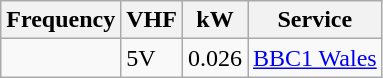<table class="wikitable sortable">
<tr>
<th>Frequency</th>
<th>VHF</th>
<th>kW</th>
<th>Service</th>
</tr>
<tr>
<td></td>
<td>5V</td>
<td>0.026</td>
<td><a href='#'>BBC1 Wales</a></td>
</tr>
</table>
